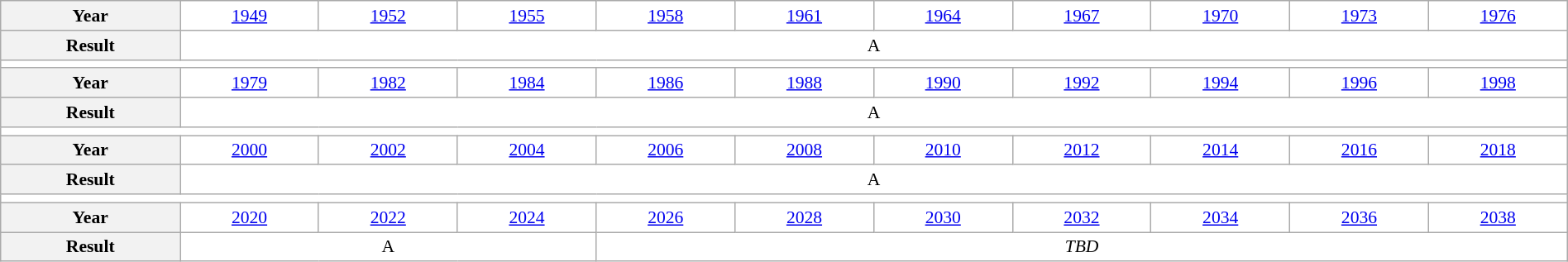<table class="wikitable" style="text-align:center; font-size:90%; background:white;" width="100%">
<tr>
<th>Year</th>
<td><a href='#'>1949</a></td>
<td><a href='#'>1952</a></td>
<td><a href='#'>1955</a></td>
<td><a href='#'>1958</a></td>
<td><a href='#'>1961</a></td>
<td><a href='#'>1964</a></td>
<td><a href='#'>1967</a></td>
<td><a href='#'>1970</a></td>
<td><a href='#'>1973</a></td>
<td><a href='#'>1976</a></td>
</tr>
<tr>
<th>Result</th>
<td colspan="10">A</td>
</tr>
<tr>
<td colspan="11"></td>
</tr>
<tr>
<th>Year</th>
<td><a href='#'>1979</a></td>
<td><a href='#'>1982</a></td>
<td><a href='#'>1984</a></td>
<td><a href='#'>1986</a></td>
<td><a href='#'>1988</a></td>
<td><a href='#'>1990</a></td>
<td><a href='#'>1992</a></td>
<td><a href='#'>1994</a></td>
<td><a href='#'>1996</a></td>
<td><a href='#'>1998</a></td>
</tr>
<tr>
<th>Result</th>
<td colspan="10">A</td>
</tr>
<tr>
<td colspan="11"></td>
</tr>
<tr>
<th>Year</th>
<td><a href='#'>2000</a></td>
<td><a href='#'>2002</a></td>
<td><a href='#'>2004</a></td>
<td><a href='#'>2006</a></td>
<td><a href='#'>2008</a></td>
<td><a href='#'>2010</a></td>
<td><a href='#'>2012</a></td>
<td><a href='#'>2014</a></td>
<td><a href='#'>2016</a></td>
<td><a href='#'>2018</a></td>
</tr>
<tr>
<th>Result</th>
<td colspan="10">A</td>
</tr>
<tr>
<td colspan="11"></td>
</tr>
<tr>
<th>Year</th>
<td><a href='#'>2020</a></td>
<td><a href='#'>2022</a></td>
<td><a href='#'>2024</a></td>
<td><a href='#'>2026</a></td>
<td><a href='#'>2028</a></td>
<td><a href='#'>2030</a></td>
<td><a href='#'>2032</a></td>
<td><a href='#'>2034</a></td>
<td><a href='#'>2036</a></td>
<td><a href='#'>2038</a></td>
</tr>
<tr>
<th>Result</th>
<td colspan="3">A</td>
<td colspan="7"><em>TBD</em></td>
</tr>
</table>
